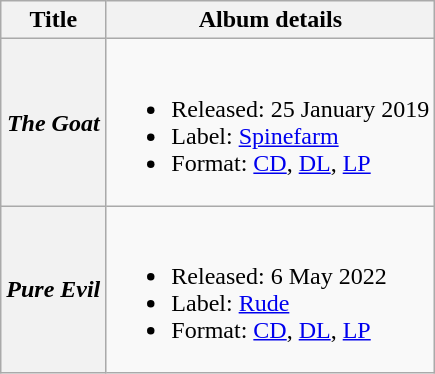<table class="wikitable">
<tr>
<th>Title</th>
<th>Album details</th>
</tr>
<tr>
<th><em>The Goat</em></th>
<td><br><ul><li>Released: 25 January 2019</li><li>Label: <a href='#'>Spinefarm</a></li><li>Format: <a href='#'>CD</a>, <a href='#'>DL</a>, <a href='#'>LP</a></li></ul></td>
</tr>
<tr>
<th><em>Pure Evil</em></th>
<td><br><ul><li>Released: 6 May 2022</li><li>Label: <a href='#'>Rude</a></li><li>Format: <a href='#'>CD</a>, <a href='#'>DL</a>, <a href='#'>LP</a></li></ul></td>
</tr>
</table>
